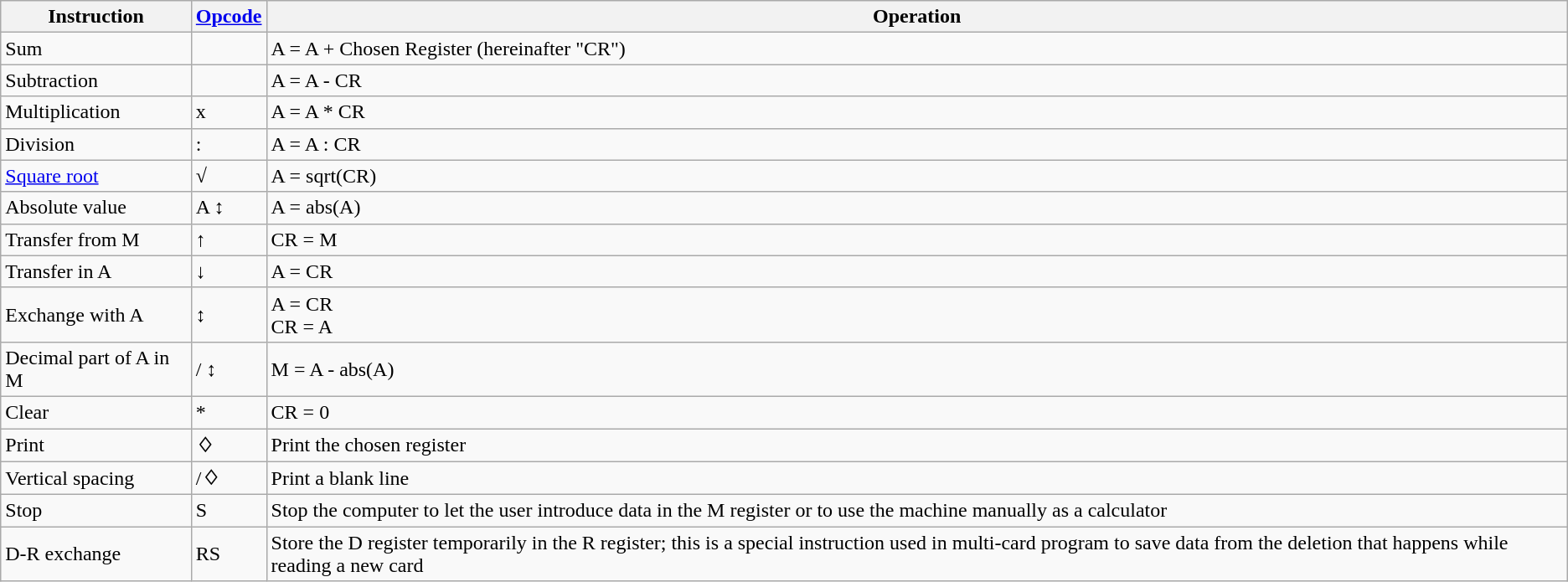<table class="wikitable">
<tr>
<th>Instruction</th>
<th><a href='#'>Opcode</a></th>
<th>Operation</th>
</tr>
<tr>
<td>Sum</td>
<td></td>
<td>A = A + Chosen Register (hereinafter "CR")</td>
</tr>
<tr>
<td>Subtraction</td>
<td></td>
<td>A = A - CR</td>
</tr>
<tr>
<td>Multiplication</td>
<td>x</td>
<td>A = A * CR</td>
</tr>
<tr>
<td>Division</td>
<td>:</td>
<td>A = A : CR</td>
</tr>
<tr>
<td><a href='#'>Square root</a></td>
<td>√</td>
<td>A = sqrt(CR)</td>
</tr>
<tr>
<td>Absolute value</td>
<td>A ↕</td>
<td>A = abs(A)</td>
</tr>
<tr>
<td>Transfer from M</td>
<td>↑</td>
<td>CR = M</td>
</tr>
<tr>
<td>Transfer in A</td>
<td>↓</td>
<td>A = CR</td>
</tr>
<tr>
<td>Exchange with A</td>
<td>↕</td>
<td>A = CR <br> CR = A</td>
</tr>
<tr>
<td>Decimal part of A in M</td>
<td>/ ↕</td>
<td>M = A - abs(A)</td>
</tr>
<tr>
<td>Clear</td>
<td>*</td>
<td>CR = 0</td>
</tr>
<tr>
<td>Print</td>
<td><strong>♢</strong></td>
<td>Print the chosen register</td>
</tr>
<tr>
<td>Vertical spacing</td>
<td>/<strong>♢</strong></td>
<td>Print a blank line</td>
</tr>
<tr>
<td>Stop</td>
<td>S</td>
<td>Stop the computer to let the user introduce data in the M register or to use the machine manually as a calculator</td>
</tr>
<tr>
<td>D-R exchange</td>
<td>RS</td>
<td>Store the D register temporarily in the R register; this is a special instruction used in multi-card program to save data from the deletion that happens while reading a new card</td>
</tr>
</table>
